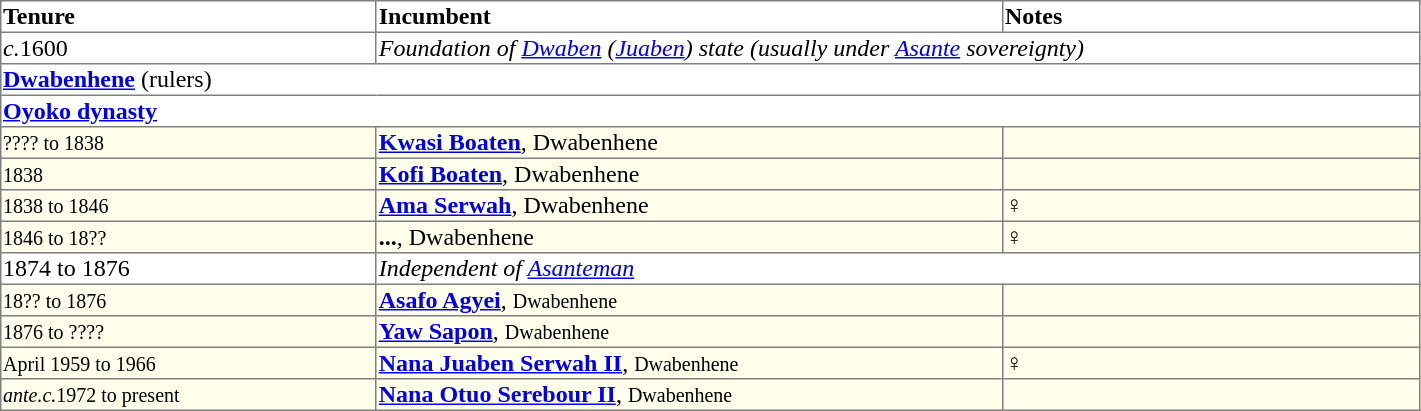<table border=1 style="border-collapse: collapse">
<tr align=left>
<th width="18%">Tenure</th>
<th width="30%">Incumbent</th>
<th width="20%">Notes</th>
</tr>
<tr valign=top>
<td><em>c.</em>1600</td>
<td colspan="2"><em>Foundation of <a href='#'>Dwaben</a> (<a href='#'>Juaben</a>) state (usually under <a href='#'>Asante</a> sovereignty)</em></td>
</tr>
<tr valign=top>
<td colspan="3"><strong><a href='#'>Dwabenhene</a></strong> (rulers)</td>
</tr>
<tr valign=top>
<td colspan="3"><strong><a href='#'>Oyoko dynasty</a></strong></td>
</tr>
<tr valign=top bgcolor="#ffffec">
<td><small>???? to 1838</small></td>
<td><strong><a href='#'>Kwasi Boaten</a></strong>, Dwabenhene</td>
<td></td>
</tr>
<tr valign=top bgcolor="#ffffec">
<td><small>1838</small></td>
<td><strong><a href='#'>Kofi Boaten</a></strong>, Dwabenhene</td>
<td></td>
</tr>
<tr valign=top bgcolor="#ffffec">
<td><small>1838 to 1846</small></td>
<td><strong><a href='#'>Ama Serwah</a></strong>, Dwabenhene</td>
<td>♀</td>
</tr>
<tr valign=top bgcolor="#ffffec">
<td><small>1846 to 18??</small></td>
<td><strong>...</strong>, Dwabenhene</td>
<td>♀</td>
</tr>
<tr valign=top>
<td>1874 to 1876</td>
<td colspan="2"><em>Independent of <a href='#'>Asanteman</a></em></td>
</tr>
<tr valign=top bgcolor="#ffffec">
<td><small>18?? to 1876</small></td>
<td><strong><a href='#'>Asafo Agyei</a></strong>, <small>Dwabenhene</small></td>
<td></td>
</tr>
<tr valign=top bgcolor="#ffffec">
<td><small>1876 to ????</small></td>
<td><strong><a href='#'>Yaw Sapon</a></strong>, <small>Dwabenhene</small></td>
<td></td>
</tr>
<tr valign=top bgcolor="#ffffec">
<td><small>April 1959 to 1966</small></td>
<td><strong><a href='#'>Nana Juaben Serwah II</a></strong>,  <small>Dwabenhene</small></td>
<td>♀</td>
</tr>
<tr valign=top bgcolor="#ffffec">
<td><small><em>ante.c.</em>1972 to present</small></td>
<td><strong><a href='#'>Nana Otuo Serebour II</a></strong>,  <small>Dwabenhene</small></td>
<td></td>
</tr>
</table>
